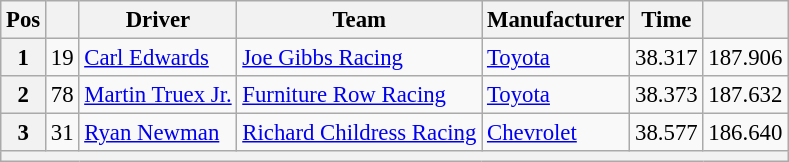<table class="wikitable" style="font-size:95%">
<tr>
<th>Pos</th>
<th></th>
<th>Driver</th>
<th>Team</th>
<th>Manufacturer</th>
<th>Time</th>
<th></th>
</tr>
<tr>
<th>1</th>
<td>19</td>
<td><a href='#'>Carl Edwards</a></td>
<td><a href='#'>Joe Gibbs Racing</a></td>
<td><a href='#'>Toyota</a></td>
<td>38.317</td>
<td>187.906</td>
</tr>
<tr>
<th>2</th>
<td>78</td>
<td><a href='#'>Martin Truex Jr.</a></td>
<td><a href='#'>Furniture Row Racing</a></td>
<td><a href='#'>Toyota</a></td>
<td>38.373</td>
<td>187.632</td>
</tr>
<tr>
<th>3</th>
<td>31</td>
<td><a href='#'>Ryan Newman</a></td>
<td><a href='#'>Richard Childress Racing</a></td>
<td><a href='#'>Chevrolet</a></td>
<td>38.577</td>
<td>186.640</td>
</tr>
<tr>
<th colspan="7"></th>
</tr>
</table>
